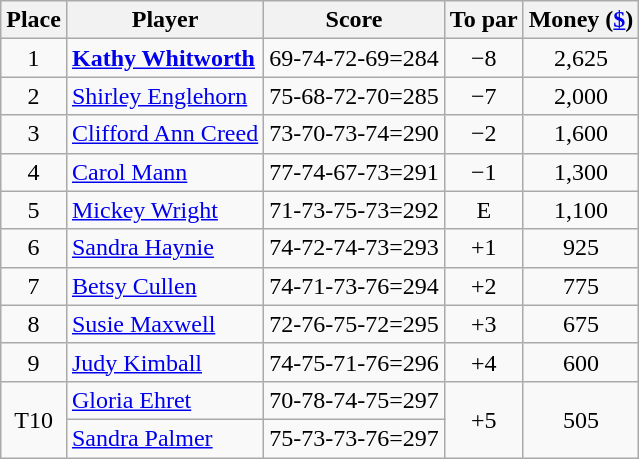<table class="wikitable">
<tr>
<th>Place</th>
<th>Player</th>
<th>Score</th>
<th>To par</th>
<th>Money (<a href='#'>$</a>)</th>
</tr>
<tr>
<td align=center>1</td>
<td> <strong><a href='#'>Kathy Whitworth</a></strong></td>
<td>69-74-72-69=284</td>
<td align=center>−8</td>
<td align=center>2,625</td>
</tr>
<tr>
<td align=center>2</td>
<td> <a href='#'>Shirley Englehorn</a></td>
<td>75-68-72-70=285</td>
<td align=center>−7</td>
<td align=center>2,000</td>
</tr>
<tr>
<td align=center>3</td>
<td> <a href='#'>Clifford Ann Creed</a></td>
<td>73-70-73-74=290</td>
<td align=center>−2</td>
<td align=center>1,600</td>
</tr>
<tr>
<td align=center>4</td>
<td> <a href='#'>Carol Mann</a></td>
<td>77-74-67-73=291</td>
<td align=center>−1</td>
<td align=center>1,300</td>
</tr>
<tr>
<td align=center>5</td>
<td> <a href='#'>Mickey Wright</a></td>
<td>71-73-75-73=292</td>
<td align=center>E</td>
<td align=center>1,100</td>
</tr>
<tr>
<td align=center>6</td>
<td> <a href='#'>Sandra Haynie</a></td>
<td>74-72-74-73=293</td>
<td align=center>+1</td>
<td align=center>925</td>
</tr>
<tr>
<td align=center>7</td>
<td> <a href='#'>Betsy Cullen</a></td>
<td>74-71-73-76=294</td>
<td align=center>+2</td>
<td align=center>775</td>
</tr>
<tr>
<td align=center>8</td>
<td> <a href='#'>Susie Maxwell</a></td>
<td>72-76-75-72=295</td>
<td align=center>+3</td>
<td align=center>675</td>
</tr>
<tr>
<td align=center>9</td>
<td> <a href='#'>Judy Kimball</a></td>
<td>74-75-71-76=296</td>
<td align=center>+4</td>
<td align=center>600</td>
</tr>
<tr>
<td align=center rowspan=2>T10</td>
<td> <a href='#'>Gloria Ehret</a></td>
<td>70-78-74-75=297</td>
<td align=center rowspan=2>+5</td>
<td align=center rowspan=2>505</td>
</tr>
<tr>
<td> <a href='#'>Sandra Palmer</a></td>
<td>75-73-73-76=297</td>
</tr>
</table>
